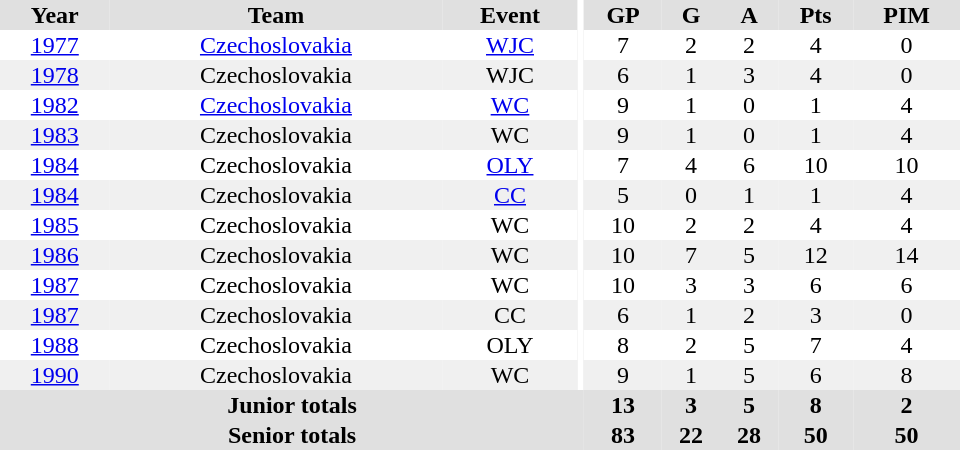<table border="0" cellpadding="1" cellspacing="0" ID="Table3" style="text-align:center; width:40em">
<tr bgcolor="#e0e0e0">
<th>Year</th>
<th>Team</th>
<th>Event</th>
<th rowspan="102" bgcolor="#ffffff"></th>
<th>GP</th>
<th>G</th>
<th>A</th>
<th>Pts</th>
<th>PIM</th>
</tr>
<tr>
<td><a href='#'>1977</a></td>
<td><a href='#'>Czechoslovakia</a></td>
<td><a href='#'>WJC</a></td>
<td>7</td>
<td>2</td>
<td>2</td>
<td>4</td>
<td>0</td>
</tr>
<tr bgcolor="#f0f0f0">
<td><a href='#'>1978</a></td>
<td>Czechoslovakia</td>
<td>WJC</td>
<td>6</td>
<td>1</td>
<td>3</td>
<td>4</td>
<td>0</td>
</tr>
<tr>
<td><a href='#'>1982</a></td>
<td><a href='#'>Czechoslovakia</a></td>
<td><a href='#'>WC</a></td>
<td>9</td>
<td>1</td>
<td>0</td>
<td>1</td>
<td>4</td>
</tr>
<tr bgcolor="#f0f0f0">
<td><a href='#'>1983</a></td>
<td>Czechoslovakia</td>
<td>WC</td>
<td>9</td>
<td>1</td>
<td>0</td>
<td>1</td>
<td>4</td>
</tr>
<tr>
<td><a href='#'>1984</a></td>
<td>Czechoslovakia</td>
<td><a href='#'>OLY</a></td>
<td>7</td>
<td>4</td>
<td>6</td>
<td>10</td>
<td>10</td>
</tr>
<tr bgcolor="#f0f0f0">
<td><a href='#'>1984</a></td>
<td>Czechoslovakia</td>
<td><a href='#'>CC</a></td>
<td>5</td>
<td>0</td>
<td>1</td>
<td>1</td>
<td>4</td>
</tr>
<tr>
<td><a href='#'>1985</a></td>
<td>Czechoslovakia</td>
<td>WC</td>
<td>10</td>
<td>2</td>
<td>2</td>
<td>4</td>
<td>4</td>
</tr>
<tr bgcolor="#f0f0f0">
<td><a href='#'>1986</a></td>
<td>Czechoslovakia</td>
<td>WC</td>
<td>10</td>
<td>7</td>
<td>5</td>
<td>12</td>
<td>14</td>
</tr>
<tr>
<td><a href='#'>1987</a></td>
<td>Czechoslovakia</td>
<td>WC</td>
<td>10</td>
<td>3</td>
<td>3</td>
<td>6</td>
<td>6</td>
</tr>
<tr bgcolor="#f0f0f0">
<td><a href='#'>1987</a></td>
<td>Czechoslovakia</td>
<td>CC</td>
<td>6</td>
<td>1</td>
<td>2</td>
<td>3</td>
<td>0</td>
</tr>
<tr>
<td><a href='#'>1988</a></td>
<td>Czechoslovakia</td>
<td>OLY</td>
<td>8</td>
<td>2</td>
<td>5</td>
<td>7</td>
<td>4</td>
</tr>
<tr bgcolor="#f0f0f0">
<td><a href='#'>1990</a></td>
<td>Czechoslovakia</td>
<td>WC</td>
<td>9</td>
<td>1</td>
<td>5</td>
<td>6</td>
<td>8</td>
</tr>
<tr style="background:#e0e0e0;">
<th colspan=4>Junior totals</th>
<th>13</th>
<th>3</th>
<th>5</th>
<th>8</th>
<th>2</th>
</tr>
<tr style="background:#e0e0e0;">
<th colspan=4>Senior totals</th>
<th>83</th>
<th>22</th>
<th>28</th>
<th>50</th>
<th>50</th>
</tr>
</table>
